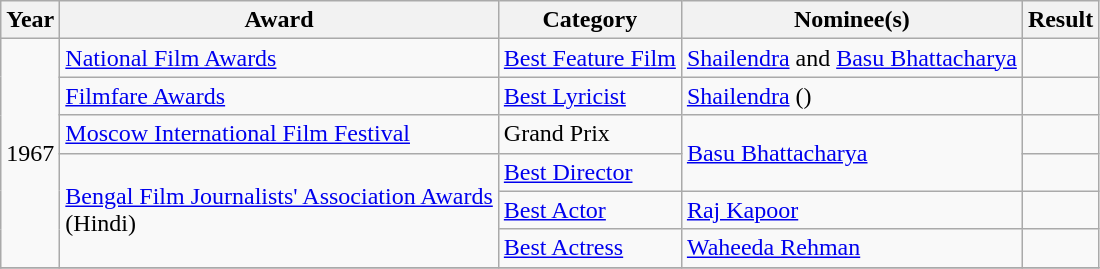<table class="wikitable plainrowheaders sortable">
<tr>
<th scope="col">Year</th>
<th scope="col">Award</th>
<th scope="col">Category</th>
<th scope="col">Nominee(s)</th>
<th scope="col">Result</th>
</tr>
<tr>
<td rowspan="6">1967</td>
<td><a href='#'>National Film Awards</a></td>
<td><a href='#'>Best Feature Film</a></td>
<td><a href='#'>Shailendra</a> and <a href='#'>Basu Bhattacharya</a></td>
<td></td>
</tr>
<tr>
<td><a href='#'>Filmfare Awards</a></td>
<td><a href='#'>Best Lyricist</a></td>
<td><a href='#'>Shailendra</a> ()</td>
<td></td>
</tr>
<tr>
<td><a href='#'>Moscow International Film Festival</a></td>
<td>Grand Prix</td>
<td rowspan="2"><a href='#'>Basu Bhattacharya</a></td>
<td></td>
</tr>
<tr>
<td rowspan="3"><a href='#'>Bengal Film Journalists' Association Awards</a><br>(Hindi)</td>
<td><a href='#'>Best Director</a></td>
<td></td>
</tr>
<tr>
<td><a href='#'>Best Actor</a></td>
<td><a href='#'>Raj Kapoor</a></td>
<td></td>
</tr>
<tr>
<td><a href='#'>Best Actress</a></td>
<td><a href='#'>Waheeda Rehman</a></td>
<td></td>
</tr>
<tr>
</tr>
</table>
